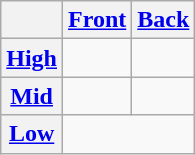<table class="wikitable" style="text-align: center;">
<tr>
<th></th>
<th><a href='#'>Front</a></th>
<th><a href='#'>Back</a></th>
</tr>
<tr>
<th><a href='#'>High</a></th>
<td></td>
<td></td>
</tr>
<tr>
<th><a href='#'>Mid</a></th>
<td></td>
<td></td>
</tr>
<tr>
<th><a href='#'>Low</a></th>
<td colspan="2"></td>
</tr>
</table>
